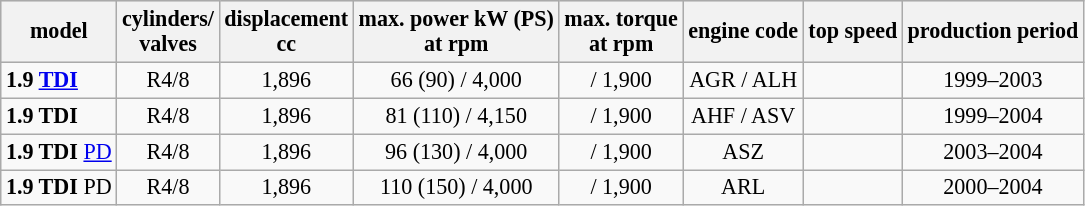<table class="wikitable" style="text-align:center; font-size:92%;">
<tr style="text-align:center; background:#dcdcdc; vertical-align:middle;">
<th>model</th>
<th>cylinders/<br>valves</th>
<th>displacement<br>cc</th>
<th>max. power kW (PS)<br>at rpm</th>
<th>max. torque<br>at rpm</th>
<th>engine code</th>
<th>top speed</th>
<th>production period</th>
</tr>
<tr>
<td align="left"><strong>1.9 <a href='#'>TDI</a></strong></td>
<td>R4/8</td>
<td>1,896</td>
<td>66 (90) / 4,000</td>
<td> / 1,900</td>
<td>AGR / ALH</td>
<td></td>
<td>1999–2003</td>
</tr>
<tr>
<td align="left"><strong>1.9 TDI</strong></td>
<td>R4/8</td>
<td>1,896</td>
<td>81 (110) / 4,150</td>
<td> / 1,900</td>
<td>AHF / ASV</td>
<td></td>
<td>1999–2004</td>
</tr>
<tr>
<td align="left"><strong>1.9 TDI</strong> <a href='#'>PD</a></td>
<td>R4/8</td>
<td>1,896</td>
<td>96 (130) / 4,000</td>
<td> / 1,900</td>
<td>ASZ</td>
<td></td>
<td>2003–2004</td>
</tr>
<tr>
<td align="left"><strong>1.9 TDI</strong> PD</td>
<td>R4/8</td>
<td>1,896</td>
<td>110 (150) / 4,000</td>
<td> / 1,900</td>
<td>ARL</td>
<td></td>
<td>2000–2004</td>
</tr>
</table>
